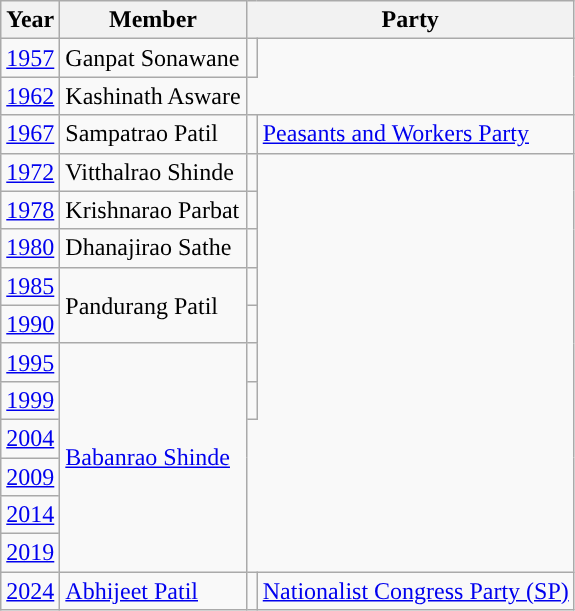<table class="wikitable">
<tr>
<th>Year</th>
<th>Member</th>
<th colspan="2">Party</th>
</tr>
<tr>
<td><a href='#'>1957</a></td>
<td>Ganpat Sonawane</td>
<td></td>
</tr>
<tr>
<td><a href='#'>1962</a></td>
<td>Kashinath Asware</td>
</tr>
<tr>
<td><a href='#'>1967</a></td>
<td>Sampatrao Patil</td>
<td style="background-color: "></td>
<td><a href='#'>Peasants and Workers Party</a></td>
</tr>
<tr>
<td><a href='#'>1972</a></td>
<td>Vitthalrao Shinde</td>
<td></td>
</tr>
<tr>
<td><a href='#'>1978</a></td>
<td>Krishnarao Parbat</td>
<td></td>
</tr>
<tr>
<td><a href='#'>1980</a></td>
<td>Dhanajirao Sathe</td>
<td></td>
</tr>
<tr>
<td><a href='#'>1985</a></td>
<td rowspan="2">Pandurang Patil</td>
<td></td>
</tr>
<tr>
<td><a href='#'>1990</a></td>
<td></td>
</tr>
<tr>
<td><a href='#'>1995</a></td>
<td rowspan="6"><a href='#'>Babanrao Shinde</a></td>
<td></td>
</tr>
<tr>
<td><a href='#'>1999</a></td>
<td></td>
</tr>
<tr>
<td><a href='#'>2004</a></td>
</tr>
<tr>
<td><a href='#'>2009</a></td>
</tr>
<tr>
<td><a href='#'>2014</a></td>
</tr>
<tr>
<td><a href='#'>2019</a></td>
</tr>
<tr>
<td><a href='#'>2024</a></td>
<td><a href='#'>Abhijeet Patil</a></td>
<td style="background-color: "></td>
<td><a href='#'>Nationalist Congress Party (SP)</a></td>
</tr>
</table>
